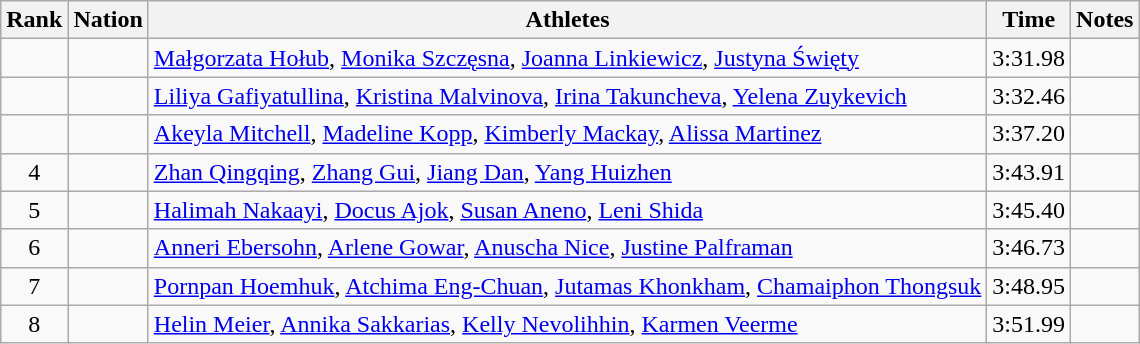<table class="wikitable sortable" style="text-align:center">
<tr>
<th>Rank</th>
<th>Nation</th>
<th>Athletes</th>
<th>Time</th>
<th>Notes</th>
</tr>
<tr>
<td></td>
<td align=left></td>
<td align=left><a href='#'>Małgorzata Hołub</a>, <a href='#'>Monika Szczęsna</a>, <a href='#'>Joanna Linkiewicz</a>, <a href='#'>Justyna Święty</a></td>
<td>3:31.98</td>
<td></td>
</tr>
<tr>
<td></td>
<td align=left></td>
<td align=left><a href='#'>Liliya Gafiyatullina</a>, <a href='#'>Kristina Malvinova</a>, <a href='#'>Irina Takuncheva</a>, <a href='#'>Yelena Zuykevich</a></td>
<td>3:32.46</td>
<td></td>
</tr>
<tr>
<td></td>
<td align=left></td>
<td align=left><a href='#'>Akeyla Mitchell</a>, <a href='#'>Madeline Kopp</a>, <a href='#'>Kimberly Mackay</a>, <a href='#'>Alissa Martinez</a></td>
<td>3:37.20</td>
<td></td>
</tr>
<tr>
<td>4</td>
<td align=left></td>
<td align=left><a href='#'>Zhan Qingqing</a>, <a href='#'>Zhang Gui</a>, <a href='#'>Jiang Dan</a>, <a href='#'>Yang Huizhen</a></td>
<td>3:43.91</td>
<td></td>
</tr>
<tr>
<td>5</td>
<td align=left></td>
<td align=left><a href='#'>Halimah Nakaayi</a>, <a href='#'>Docus Ajok</a>, <a href='#'>Susan Aneno</a>, <a href='#'>Leni Shida</a></td>
<td>3:45.40</td>
<td></td>
</tr>
<tr>
<td>6</td>
<td align=left></td>
<td align=left><a href='#'>Anneri Ebersohn</a>, <a href='#'>Arlene Gowar</a>, <a href='#'>Anuscha Nice</a>, <a href='#'>Justine Palframan</a></td>
<td>3:46.73</td>
<td></td>
</tr>
<tr>
<td>7</td>
<td align=left></td>
<td align=left><a href='#'>Pornpan Hoemhuk</a>, <a href='#'>Atchima Eng-Chuan</a>, <a href='#'>Jutamas Khonkham</a>, <a href='#'>Chamaiphon Thongsuk</a></td>
<td>3:48.95</td>
<td></td>
</tr>
<tr>
<td>8</td>
<td align=left></td>
<td align=left><a href='#'>Helin Meier</a>, <a href='#'>Annika Sakkarias</a>, <a href='#'>Kelly Nevolihhin</a>, <a href='#'>Karmen Veerme</a></td>
<td>3:51.99</td>
<td></td>
</tr>
</table>
